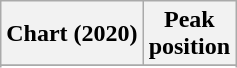<table class="wikitable sortable plainrowheaders" style="text-align:center">
<tr>
<th scope="col">Chart (2020)</th>
<th scope="col">Peak<br>position</th>
</tr>
<tr>
</tr>
<tr>
</tr>
<tr>
</tr>
</table>
